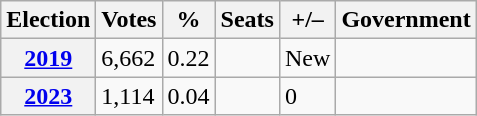<table class="wikitable">
<tr>
<th>Election</th>
<th>Votes</th>
<th>%</th>
<th>Seats</th>
<th>+/–</th>
<th>Government</th>
</tr>
<tr>
<th><a href='#'>2019</a></th>
<td>6,662</td>
<td>0.22</td>
<td></td>
<td>New</td>
<td></td>
</tr>
<tr>
<th><a href='#'>2023</a></th>
<td>1,114</td>
<td>0.04</td>
<td></td>
<td> 0</td>
<td></td>
</tr>
</table>
